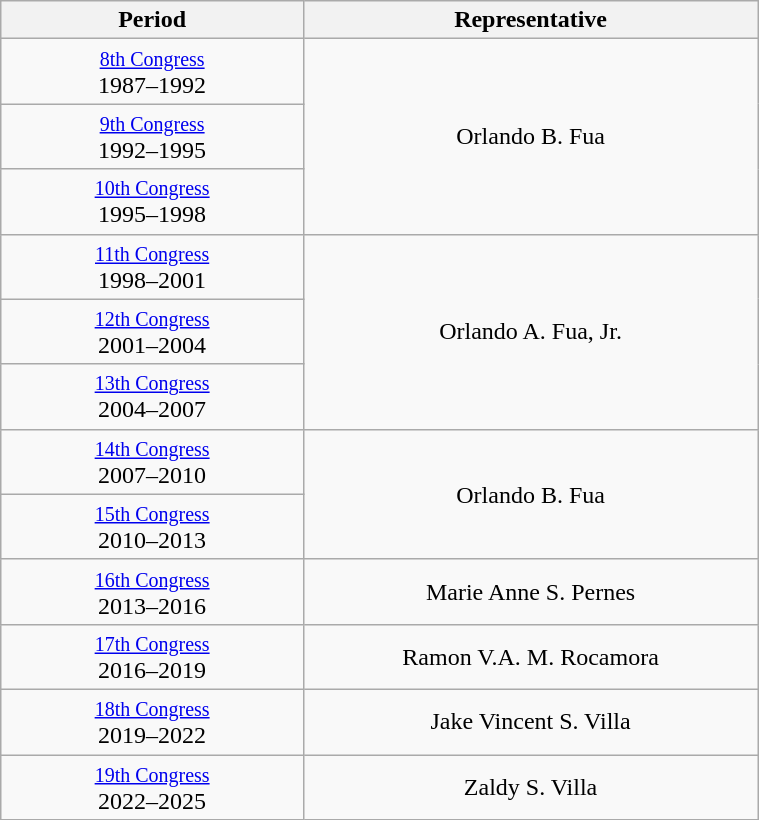<table class="wikitable" style="text-align:center; width:40%;">
<tr>
<th width="40%">Period</th>
<th>Representative</th>
</tr>
<tr>
<td><small><a href='#'>8th Congress</a></small><br>1987–1992</td>
<td rowspan="3">Orlando B. Fua</td>
</tr>
<tr>
<td><small><a href='#'>9th Congress</a></small><br>1992–1995</td>
</tr>
<tr>
<td><small><a href='#'>10th Congress</a></small><br>1995–1998</td>
</tr>
<tr>
<td><small><a href='#'>11th Congress</a></small><br>1998–2001</td>
<td rowspan="3">Orlando A. Fua, Jr.</td>
</tr>
<tr>
<td><small><a href='#'>12th Congress</a></small><br>2001–2004</td>
</tr>
<tr>
<td><small><a href='#'>13th Congress</a></small><br>2004–2007</td>
</tr>
<tr>
<td><small><a href='#'>14th Congress</a></small><br>2007–2010</td>
<td rowspan="2">Orlando B. Fua</td>
</tr>
<tr>
<td><small><a href='#'>15th Congress</a></small><br>2010–2013</td>
</tr>
<tr>
<td><small><a href='#'>16th Congress</a></small><br>2013–2016</td>
<td>Marie Anne S. Pernes</td>
</tr>
<tr>
<td><small><a href='#'>17th Congress</a></small><br>2016–2019</td>
<td>Ramon V.A. M. Rocamora</td>
</tr>
<tr>
<td><small><a href='#'>18th Congress</a></small><br>2019–2022</td>
<td>Jake Vincent S. Villa</td>
</tr>
<tr>
<td><small><a href='#'>19th Congress</a></small><br>2022–2025</td>
<td>Zaldy S. Villa</td>
</tr>
</table>
